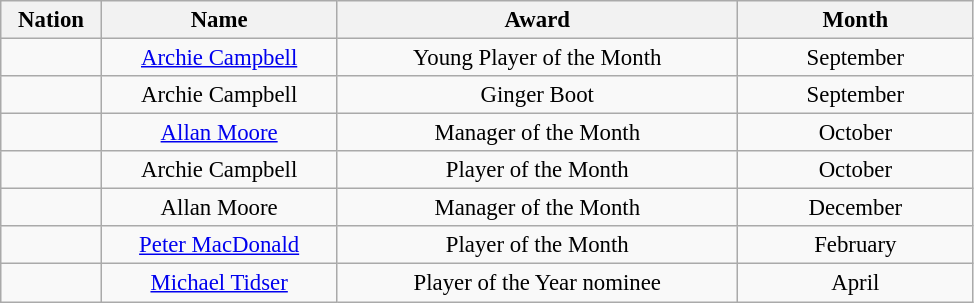<table class="wikitable" style="font-size: 95%; text-align: center;">
<tr>
<th width=60>Nation</th>
<th width=150>Name</th>
<th width=260>Award</th>
<th width=150>Month</th>
</tr>
<tr>
<td></td>
<td><a href='#'>Archie Campbell</a></td>
<td>Young Player of the Month</td>
<td>September</td>
</tr>
<tr>
<td></td>
<td>Archie Campbell</td>
<td>Ginger Boot</td>
<td>September</td>
</tr>
<tr>
<td></td>
<td><a href='#'>Allan Moore</a></td>
<td>Manager of the Month</td>
<td>October</td>
</tr>
<tr>
<td></td>
<td>Archie Campbell</td>
<td>Player of the Month</td>
<td>October</td>
</tr>
<tr>
<td></td>
<td>Allan Moore</td>
<td>Manager of the Month</td>
<td>December</td>
</tr>
<tr>
<td></td>
<td><a href='#'>Peter MacDonald</a></td>
<td>Player of the Month</td>
<td>February</td>
</tr>
<tr>
<td></td>
<td><a href='#'>Michael Tidser</a></td>
<td>Player of the Year nominee</td>
<td>April</td>
</tr>
</table>
